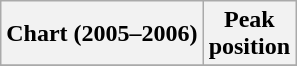<table class="wikitable sortable plainrowheaders" style="text-align:center;">
<tr>
<th scope="col">Chart (2005–2006)</th>
<th scope="col">Peak<br>position</th>
</tr>
<tr>
</tr>
</table>
